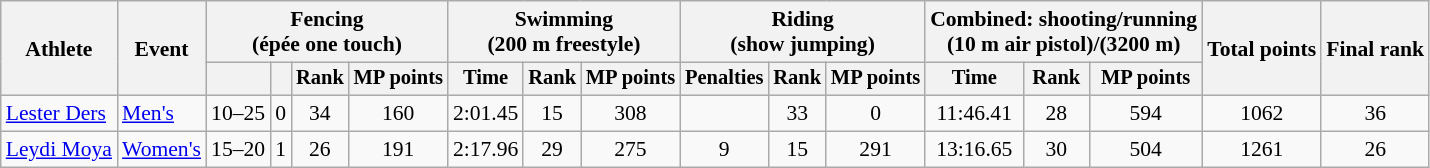<table class="wikitable" style="font-size:90%">
<tr>
<th rowspan="2">Athlete</th>
<th rowspan="2">Event</th>
<th colspan=4>Fencing<br><span>(épée one touch)</span></th>
<th colspan=3>Swimming<br><span>(200 m freestyle)</span></th>
<th colspan=3>Riding<br><span>(show jumping)</span></th>
<th colspan=3>Combined: shooting/running<br><span>(10 m air pistol)/(3200 m)</span></th>
<th rowspan=2>Total points</th>
<th rowspan=2>Final rank</th>
</tr>
<tr style="font-size:95%">
<th></th>
<th></th>
<th>Rank</th>
<th>MP points</th>
<th>Time</th>
<th>Rank</th>
<th>MP points</th>
<th>Penalties</th>
<th>Rank</th>
<th>MP points</th>
<th>Time</th>
<th>Rank</th>
<th>MP points</th>
</tr>
<tr align=center>
<td align=left><a href='#'>Lester Ders</a></td>
<td align=left><a href='#'>Men's</a></td>
<td>10–25</td>
<td>0</td>
<td>34</td>
<td>160</td>
<td>2:01.45</td>
<td>15</td>
<td>308</td>
<td></td>
<td>33</td>
<td>0</td>
<td>11:46.41</td>
<td>28</td>
<td>594</td>
<td>1062</td>
<td>36</td>
</tr>
<tr align=center>
<td align=left><a href='#'>Leydi Moya</a></td>
<td align=left><a href='#'>Women's</a></td>
<td>15–20</td>
<td>1</td>
<td>26</td>
<td>191</td>
<td>2:17.96</td>
<td>29</td>
<td>275</td>
<td>9</td>
<td>15</td>
<td>291</td>
<td>13:16.65</td>
<td>30</td>
<td>504</td>
<td>1261</td>
<td>26</td>
</tr>
</table>
